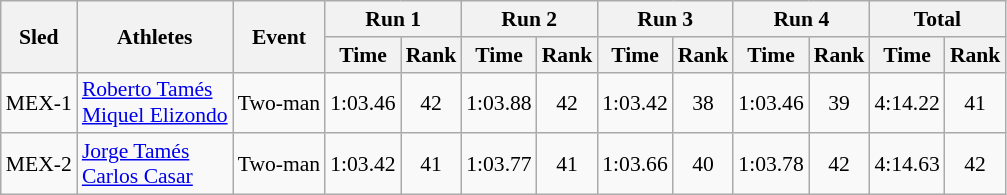<table class="wikitable" border="1" style="font-size:90%">
<tr>
<th rowspan="2">Sled</th>
<th rowspan="2">Athletes</th>
<th rowspan="2">Event</th>
<th colspan="2">Run 1</th>
<th colspan="2">Run 2</th>
<th colspan="2">Run 3</th>
<th colspan="2">Run 4</th>
<th colspan="2">Total</th>
</tr>
<tr>
<th>Time</th>
<th>Rank</th>
<th>Time</th>
<th>Rank</th>
<th>Time</th>
<th>Rank</th>
<th>Time</th>
<th>Rank</th>
<th>Time</th>
<th>Rank</th>
</tr>
<tr>
<td align="center">MEX-1</td>
<td><a href='#'>Roberto Tamés</a><br><a href='#'>Miquel Elizondo</a></td>
<td>Two-man</td>
<td align="center">1:03.46</td>
<td align="center">42</td>
<td align="center">1:03.88</td>
<td align="center">42</td>
<td align="center">1:03.42</td>
<td align="center">38</td>
<td align="center">1:03.46</td>
<td align="center">39</td>
<td align="center">4:14.22</td>
<td align="center">41</td>
</tr>
<tr>
<td align="center">MEX-2</td>
<td><a href='#'>Jorge Tamés</a><br><a href='#'>Carlos Casar</a></td>
<td>Two-man</td>
<td align="center">1:03.42</td>
<td align="center">41</td>
<td align="center">1:03.77</td>
<td align="center">41</td>
<td align="center">1:03.66</td>
<td align="center">40</td>
<td align="center">1:03.78</td>
<td align="center">42</td>
<td align="center">4:14.63</td>
<td align="center">42</td>
</tr>
</table>
